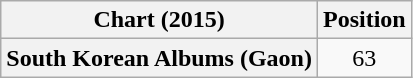<table class="wikitable plainrowheaders" style="text-align:center">
<tr>
<th scope="col">Chart (2015)</th>
<th scope="col">Position</th>
</tr>
<tr>
<th scope="row">South Korean Albums (Gaon)</th>
<td align="center">63</td>
</tr>
</table>
